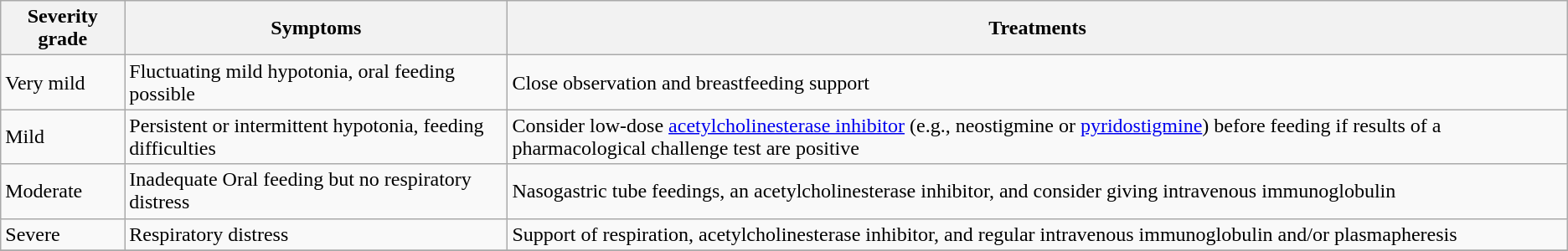<table class="wikitable">
<tr>
<th>Severity grade</th>
<th>Symptoms</th>
<th>Treatments</th>
</tr>
<tr>
<td>Very mild</td>
<td>Fluctuating mild hypotonia, oral feeding possible</td>
<td>Close observation and breastfeeding support</td>
</tr>
<tr>
<td>Mild</td>
<td>Persistent or intermittent hypotonia, feeding difficulties</td>
<td>Consider low-dose <a href='#'>acetylcholinesterase inhibitor</a> (e.g., neostigmine or <a href='#'>pyridostigmine</a>) before feeding if results of a pharmacological challenge test are positive</td>
</tr>
<tr>
<td>Moderate</td>
<td>Inadequate Oral feeding but no respiratory distress</td>
<td>Nasogastric tube feedings, an acetylcholinesterase inhibitor, and consider giving intravenous immunoglobulin</td>
</tr>
<tr>
<td>Severe</td>
<td>Respiratory distress</td>
<td>Support of respiration,  acetylcholinesterase inhibitor, and regular intravenous immunoglobulin and/or plasmapheresis</td>
</tr>
<tr>
</tr>
</table>
